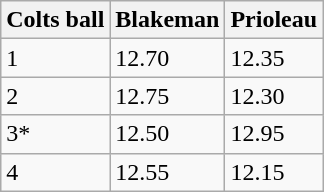<table class="wikitable">
<tr>
<th>Colts ball</th>
<th>Blakeman</th>
<th>Prioleau</th>
</tr>
<tr>
<td>1</td>
<td>12.70</td>
<td>12.35</td>
</tr>
<tr>
<td>2</td>
<td>12.75</td>
<td>12.30</td>
</tr>
<tr>
<td>3*</td>
<td>12.50</td>
<td>12.95</td>
</tr>
<tr>
<td>4</td>
<td>12.55</td>
<td>12.15</td>
</tr>
</table>
